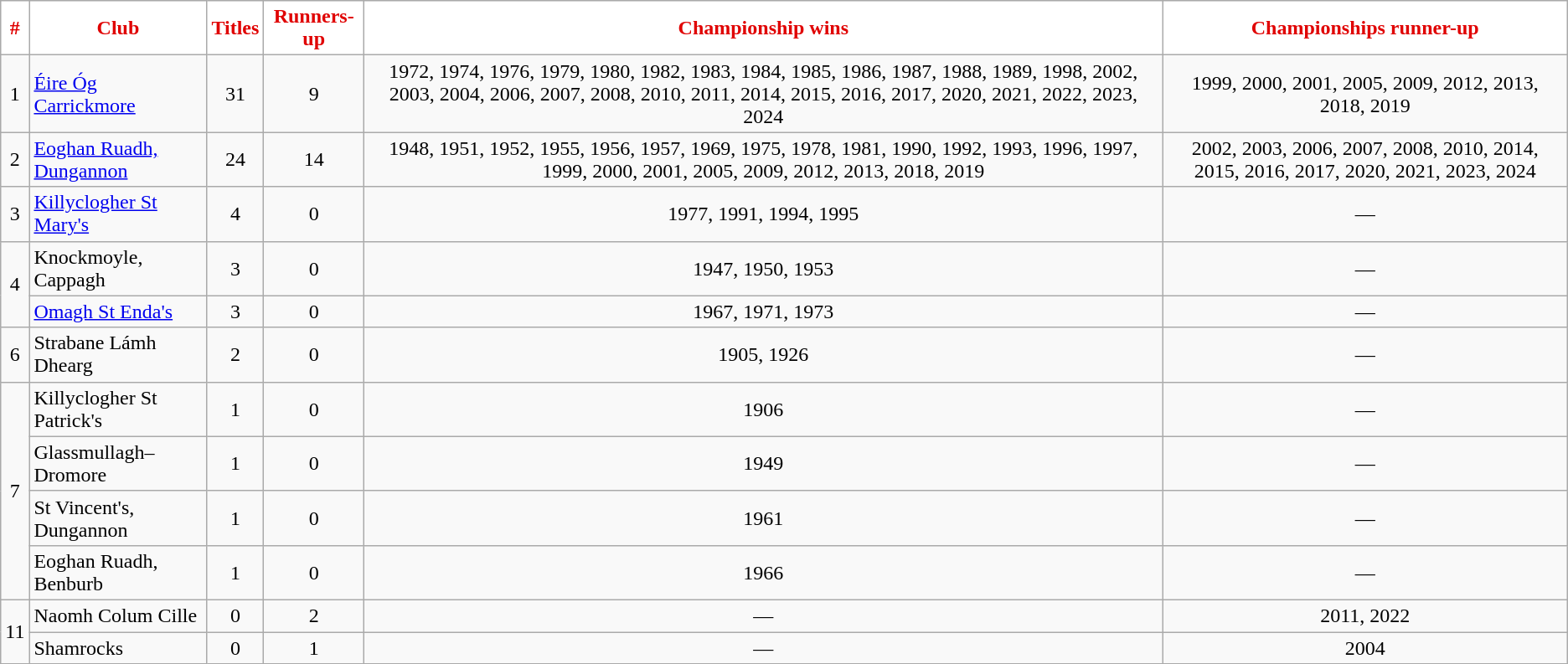<table class="wikitable sortable" style="text-align:center;">
<tr>
<th style="background:white;color:#E00000">#</th>
<th style="background:white;color:#E00000">Club</th>
<th style="background:white;color:#E00000">Titles</th>
<th style="background:white;color:#E00000">Runners-up</th>
<th style="background:white;color:#E00000">Championship wins</th>
<th style="background:white;color:#E00000">Championships runner-up</th>
</tr>
<tr>
<td>1</td>
<td style="text-align:left"> <a href='#'>Éire Óg Carrickmore</a></td>
<td>31</td>
<td>9</td>
<td>1972, 1974, 1976, 1979, 1980, 1982, 1983, 1984, 1985, 1986, 1987, 1988, 1989, 1998, 2002, 2003, 2004, 2006, 2007, 2008, 2010, 2011, 2014, 2015, 2016, 2017, 2020, 2021, 2022, 2023, 2024</td>
<td>1999, 2000, 2001, 2005, 2009, 2012, 2013, 2018, 2019</td>
</tr>
<tr>
<td>2</td>
<td style="text-align:left"> <a href='#'>Eoghan Ruadh, Dungannon</a></td>
<td>24</td>
<td>14</td>
<td>1948, 1951, 1952, 1955, 1956, 1957, 1969, 1975, 1978, 1981, 1990, 1992, 1993, 1996, 1997, 1999, 2000, 2001, 2005, 2009, 2012, 2013, 2018, 2019</td>
<td>2002, 2003, 2006, 2007, 2008, 2010, 2014, 2015, 2016, 2017, 2020, 2021, 2023, 2024</td>
</tr>
<tr>
<td>3</td>
<td style="text-align:left"> <a href='#'>Killyclogher St Mary's</a></td>
<td>4</td>
<td>0</td>
<td>1977, 1991, 1994, 1995</td>
<td>—</td>
</tr>
<tr>
<td rowspan="2">4</td>
<td style="text-align:left">Knockmoyle, Cappagh</td>
<td>3</td>
<td>0</td>
<td>1947, 1950, 1953</td>
<td>—</td>
</tr>
<tr>
<td style="text-align:left"> <a href='#'>Omagh St Enda's</a></td>
<td>3</td>
<td>0</td>
<td>1967, 1971, 1973</td>
<td>—</td>
</tr>
<tr>
<td>6</td>
<td style="text-align:left">Strabane Lámh Dhearg</td>
<td>2</td>
<td>0</td>
<td>1905, 1926</td>
<td>—</td>
</tr>
<tr>
<td rowspan="4">7</td>
<td style="text-align:left"> Killyclogher St Patrick's</td>
<td>1</td>
<td>0</td>
<td>1906</td>
<td>—</td>
</tr>
<tr>
<td style="text-align:left"> Glassmullagh–Dromore</td>
<td>1</td>
<td>0</td>
<td>1949</td>
<td>—</td>
</tr>
<tr>
<td style="text-align:left">St Vincent's, Dungannon</td>
<td>1</td>
<td>0</td>
<td>1961</td>
<td>—</td>
</tr>
<tr>
<td style="text-align:left">Eoghan Ruadh, Benburb</td>
<td>1</td>
<td>0</td>
<td>1966</td>
<td>—</td>
</tr>
<tr>
<td rowspan="2">11</td>
<td style="text-align:left"> Naomh Colum Cille</td>
<td>0</td>
<td>2</td>
<td>—</td>
<td>2011, 2022</td>
</tr>
<tr>
<td style="text-align:left"> Shamrocks</td>
<td>0</td>
<td>1</td>
<td>—</td>
<td>2004</td>
</tr>
</table>
